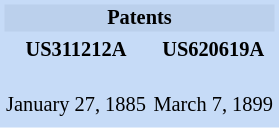<table class="toccolours" style="float: left; margin-right: 1em; margin-left: 0em; margin-bottom: 1em; font-size: 85%; background:#c6dbf7; color:black; width:fit-content; max-width: 20%;" cellspacing="3">
<tr>
<td colspan="2" style="text-align: center;font-weight:bold;background-color:#bbd0ec;">Patents</td>
</tr>
<tr>
<td style="text-align: center;font-weight:bold;">US311212A<div></div></td>
<td style="text-align: center;font-weight:bold;">US620619A<div></div></td>
</tr>
<tr>
<td style="text-align: center;"><br>January 27, 1885</td>
<td style="text-align: center;"><br>March 7, 1899</td>
</tr>
<tr>
</tr>
</table>
